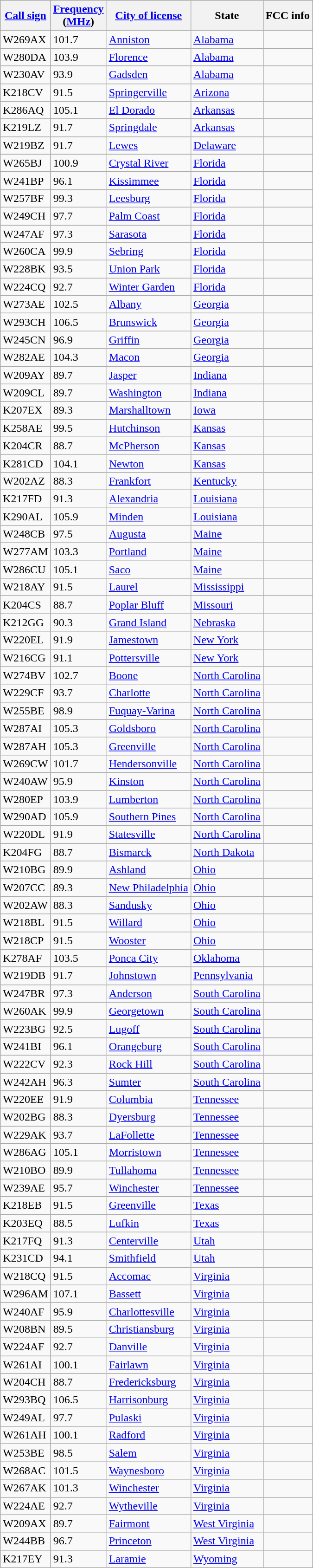<table class="wikitable sortable">
<tr>
<th><a href='#'>Call sign</a></th>
<th data-sort-type="number"><a href='#'>Frequency</a><br>(<a href='#'>MHz</a>)</th>
<th><a href='#'>City of license</a></th>
<th>State</th>
<th class="unsortable">FCC info</th>
</tr>
<tr>
<td>W269AX</td>
<td data-sort-value=101790>101.7</td>
<td><a href='#'>Anniston</a></td>
<td><a href='#'>Alabama</a></td>
<td></td>
</tr>
<tr>
<td>W280DA</td>
<td data-sort-value=103990>103.9</td>
<td><a href='#'>Florence</a></td>
<td><a href='#'>Alabama</a></td>
<td></td>
</tr>
<tr>
<td>W230AV</td>
<td data-sort-value=093990>93.9</td>
<td><a href='#'>Gadsden</a></td>
<td><a href='#'>Alabama</a></td>
<td></td>
</tr>
<tr>
<td>K218CV</td>
<td>91.5</td>
<td><a href='#'>Springerville</a></td>
<td><a href='#'>Arizona</a></td>
<td></td>
</tr>
<tr>
<td>K286AQ</td>
<td>105.1</td>
<td><a href='#'>El Dorado</a></td>
<td><a href='#'>Arkansas</a></td>
<td></td>
</tr>
<tr>
<td>K219LZ</td>
<td>91.7</td>
<td><a href='#'>Springdale</a></td>
<td><a href='#'>Arkansas</a></td>
<td></td>
</tr>
<tr>
<td>W219BZ</td>
<td>91.7</td>
<td><a href='#'>Lewes</a></td>
<td><a href='#'>Delaware</a></td>
<td></td>
</tr>
<tr>
<td>W265BJ</td>
<td data-sort-value=100990>100.9</td>
<td><a href='#'>Crystal River</a></td>
<td><a href='#'>Florida</a></td>
<td></td>
</tr>
<tr>
<td>W241BP</td>
<td data-sort-value=096191>96.1</td>
<td><a href='#'>Kissimmee</a></td>
<td><a href='#'>Florida</a></td>
<td></td>
</tr>
<tr>
<td>W257BF</td>
<td data-sort-value=099390>99.3</td>
<td><a href='#'>Leesburg</a></td>
<td><a href='#'>Florida</a></td>
<td></td>
</tr>
<tr>
<td>W249CH</td>
<td data-sort-value=097791>97.7</td>
<td><a href='#'>Palm Coast</a></td>
<td><a href='#'>Florida</a></td>
<td></td>
</tr>
<tr>
<td>W247AF</td>
<td data-sort-value=097390>97.3</td>
<td><a href='#'>Sarasota</a></td>
<td><a href='#'>Florida</a></td>
<td></td>
</tr>
<tr>
<td>W260CA</td>
<td data-sort-value=099991>99.9</td>
<td><a href='#'>Sebring</a></td>
<td><a href='#'>Florida</a></td>
<td></td>
</tr>
<tr>
<td>W228BK</td>
<td data-sort-value=093590>93.5</td>
<td><a href='#'>Union Park</a></td>
<td><a href='#'>Florida</a></td>
<td></td>
</tr>
<tr>
<td>W224CQ</td>
<td data-sort-value=092792>92.7</td>
<td><a href='#'>Winter Garden</a></td>
<td><a href='#'>Florida</a></td>
<td></td>
</tr>
<tr>
<td>W273AE</td>
<td data-sort-value=102590>102.5</td>
<td><a href='#'>Albany</a></td>
<td><a href='#'>Georgia</a></td>
<td></td>
</tr>
<tr>
<td>W293CH</td>
<td data-sort-value=106591>106.5</td>
<td><a href='#'>Brunswick</a></td>
<td><a href='#'>Georgia</a></td>
<td></td>
</tr>
<tr>
<td>W245CN</td>
<td data-sort-value=096990>96.9</td>
<td><a href='#'>Griffin</a></td>
<td><a href='#'>Georgia</a></td>
<td></td>
</tr>
<tr>
<td>W282AE</td>
<td data-sort-value=104390>104.3</td>
<td><a href='#'>Macon</a></td>
<td><a href='#'>Georgia</a></td>
<td></td>
</tr>
<tr>
<td>W209AY</td>
<td>89.7</td>
<td><a href='#'>Jasper</a></td>
<td><a href='#'>Indiana</a></td>
<td></td>
</tr>
<tr>
<td>W209CL</td>
<td>89.7</td>
<td><a href='#'>Washington</a></td>
<td><a href='#'>Indiana</a></td>
<td></td>
</tr>
<tr>
<td>K207EX</td>
<td>89.3</td>
<td><a href='#'>Marshalltown</a></td>
<td><a href='#'>Iowa</a></td>
<td></td>
</tr>
<tr>
<td>K258AE</td>
<td data-sort-value=099590>99.5</td>
<td><a href='#'>Hutchinson</a></td>
<td><a href='#'>Kansas</a></td>
<td></td>
</tr>
<tr>
<td>K204CR</td>
<td>88.7</td>
<td><a href='#'>McPherson</a></td>
<td><a href='#'>Kansas</a></td>
<td></td>
</tr>
<tr>
<td>K281CD</td>
<td data-sort-value=104190>104.1</td>
<td><a href='#'>Newton</a></td>
<td><a href='#'>Kansas</a></td>
<td></td>
</tr>
<tr>
<td>W202AZ</td>
<td data-sort-value=088391>88.3</td>
<td><a href='#'>Frankfort</a></td>
<td><a href='#'>Kentucky</a></td>
<td></td>
</tr>
<tr>
<td>K217FD</td>
<td data-sort-value=091392>91.3</td>
<td><a href='#'>Alexandria</a></td>
<td><a href='#'>Louisiana</a></td>
<td></td>
</tr>
<tr>
<td>K290AL</td>
<td>105.9</td>
<td><a href='#'>Minden</a></td>
<td><a href='#'>Louisiana</a></td>
<td></td>
</tr>
<tr>
<td>W248CB</td>
<td data-sort-value=097590>97.5</td>
<td><a href='#'>Augusta</a></td>
<td><a href='#'>Maine</a></td>
<td></td>
</tr>
<tr>
<td>W277AM</td>
<td data-sort-value=103390>103.3</td>
<td><a href='#'>Portland</a></td>
<td><a href='#'>Maine</a></td>
<td></td>
</tr>
<tr>
<td>W286CU</td>
<td>105.1</td>
<td><a href='#'>Saco</a></td>
<td><a href='#'>Maine</a></td>
<td></td>
</tr>
<tr>
<td>W218AY</td>
<td>91.5</td>
<td><a href='#'>Laurel</a></td>
<td><a href='#'>Mississippi</a></td>
<td></td>
</tr>
<tr>
<td>K204CS</td>
<td>88.7</td>
<td><a href='#'>Poplar Bluff</a></td>
<td><a href='#'>Missouri</a></td>
<td></td>
</tr>
<tr>
<td>K212GG</td>
<td data-sort-value=090390>90.3</td>
<td><a href='#'>Grand Island</a></td>
<td><a href='#'>Nebraska</a></td>
<td></td>
</tr>
<tr>
<td>W220EL</td>
<td data-sort-value=091993>91.9</td>
<td><a href='#'>Jamestown</a></td>
<td><a href='#'>New York</a></td>
<td></td>
</tr>
<tr>
<td>W216CG</td>
<td data-sort-value=091190>91.1</td>
<td><a href='#'>Pottersville</a></td>
<td><a href='#'>New York</a></td>
<td></td>
</tr>
<tr>
<td>W274BV</td>
<td data-sort-value=102790>102.7</td>
<td><a href='#'>Boone</a></td>
<td><a href='#'>North Carolina</a></td>
<td></td>
</tr>
<tr>
<td>W229CF</td>
<td data-sort-value=093791>93.7</td>
<td><a href='#'>Charlotte</a></td>
<td><a href='#'>North Carolina</a></td>
<td></td>
</tr>
<tr>
<td>W255BE</td>
<td data-sort-value=098990>98.9</td>
<td><a href='#'>Fuquay-Varina</a></td>
<td><a href='#'>North Carolina</a></td>
<td></td>
</tr>
<tr>
<td>W287AI</td>
<td data-sort-value=105391>105.3</td>
<td><a href='#'>Goldsboro</a></td>
<td><a href='#'>North Carolina</a></td>
<td></td>
</tr>
<tr>
<td>W287AH</td>
<td data-sort-value=105390>105.3</td>
<td><a href='#'>Greenville</a></td>
<td><a href='#'>North Carolina</a></td>
<td></td>
</tr>
<tr>
<td>W269CW</td>
<td data-sort-value=101791>101.7</td>
<td><a href='#'>Hendersonville</a></td>
<td><a href='#'>North Carolina</a></td>
<td></td>
</tr>
<tr>
<td>W240AW</td>
<td data-sort-value=095991>95.9</td>
<td><a href='#'>Kinston</a></td>
<td><a href='#'>North Carolina</a></td>
<td></td>
</tr>
<tr>
<td>W280EP</td>
<td data-sort-value=103991>103.9</td>
<td><a href='#'>Lumberton</a></td>
<td><a href='#'>North Carolina</a></td>
<td></td>
</tr>
<tr>
<td>W290AD</td>
<td>105.9</td>
<td><a href='#'>Southern Pines</a></td>
<td><a href='#'>North Carolina</a></td>
<td></td>
</tr>
<tr>
<td>W220DL</td>
<td data-sort-value=091991>91.9</td>
<td><a href='#'>Statesville</a></td>
<td><a href='#'>North Carolina</a></td>
<td></td>
</tr>
<tr>
<td>K204FG</td>
<td>88.7</td>
<td><a href='#'>Bismarck</a></td>
<td><a href='#'>North Dakota</a></td>
<td></td>
</tr>
<tr>
<td>W210BG</td>
<td>89.9</td>
<td><a href='#'>Ashland</a></td>
<td><a href='#'>Ohio</a></td>
<td></td>
</tr>
<tr>
<td>W207CC</td>
<td>89.3</td>
<td><a href='#'>New Philadelphia</a></td>
<td><a href='#'>Ohio</a></td>
<td></td>
</tr>
<tr>
<td>W202AW</td>
<td data-sort-value=088390>88.3</td>
<td><a href='#'>Sandusky</a></td>
<td><a href='#'>Ohio</a></td>
<td></td>
</tr>
<tr>
<td>W218BL</td>
<td>91.5</td>
<td><a href='#'>Willard</a></td>
<td><a href='#'>Ohio</a></td>
<td></td>
</tr>
<tr>
<td>W218CP</td>
<td>91.5</td>
<td><a href='#'>Wooster</a></td>
<td><a href='#'>Ohio</a></td>
<td></td>
</tr>
<tr>
<td>K278AF</td>
<td data-sort-value=103590>103.5</td>
<td><a href='#'>Ponca City</a></td>
<td><a href='#'>Oklahoma</a></td>
<td></td>
</tr>
<tr>
<td>W219DB</td>
<td>91.7</td>
<td><a href='#'>Johnstown</a></td>
<td><a href='#'>Pennsylvania</a></td>
<td></td>
</tr>
<tr>
<td>W247BR</td>
<td data-sort-value=097391>97.3</td>
<td><a href='#'>Anderson</a></td>
<td><a href='#'>South Carolina</a></td>
<td></td>
</tr>
<tr>
<td>W260AK</td>
<td data-sort-value=099990>99.9</td>
<td><a href='#'>Georgetown</a></td>
<td><a href='#'>South Carolina</a></td>
<td></td>
</tr>
<tr>
<td>W223BG</td>
<td data-sort-value=092590>92.5</td>
<td><a href='#'>Lugoff</a></td>
<td><a href='#'>South Carolina</a></td>
<td></td>
</tr>
<tr>
<td>W241BI</td>
<td data-sort-value=096190>96.1</td>
<td><a href='#'>Orangeburg</a></td>
<td><a href='#'>South Carolina</a></td>
<td></td>
</tr>
<tr>
<td>W222CV</td>
<td data-sort-value=092390>92.3</td>
<td><a href='#'>Rock Hill</a></td>
<td><a href='#'>South Carolina</a></td>
<td></td>
</tr>
<tr>
<td>W242AH</td>
<td data-sort-value=096390>96.3</td>
<td><a href='#'>Sumter</a></td>
<td><a href='#'>South Carolina</a></td>
<td></td>
</tr>
<tr>
<td>W220EE</td>
<td data-sort-value=091992>91.9</td>
<td><a href='#'>Columbia</a></td>
<td><a href='#'>Tennessee</a></td>
<td></td>
</tr>
<tr>
<td>W202BG</td>
<td data-sort-value=088392>88.3</td>
<td><a href='#'>Dyersburg</a></td>
<td><a href='#'>Tennessee</a></td>
<td></td>
</tr>
<tr>
<td>W229AK</td>
<td data-sort-value=093790>93.7</td>
<td><a href='#'>LaFollette</a></td>
<td><a href='#'>Tennessee</a></td>
<td></td>
</tr>
<tr>
<td>W286AG</td>
<td>105.1</td>
<td><a href='#'>Morristown</a></td>
<td><a href='#'>Tennessee</a></td>
<td></td>
</tr>
<tr>
<td>W210BO</td>
<td>89.9</td>
<td><a href='#'>Tullahoma</a></td>
<td><a href='#'>Tennessee</a></td>
<td></td>
</tr>
<tr>
<td>W239AE</td>
<td data-sort-value=095790>95.7</td>
<td><a href='#'>Winchester</a></td>
<td><a href='#'>Tennessee</a></td>
<td></td>
</tr>
<tr>
<td>K218EB</td>
<td>91.5</td>
<td><a href='#'>Greenville</a></td>
<td><a href='#'>Texas</a></td>
<td></td>
</tr>
<tr>
<td>K203EQ</td>
<td data-sort-value=088590>88.5</td>
<td><a href='#'>Lufkin</a></td>
<td><a href='#'>Texas</a></td>
<td></td>
</tr>
<tr>
<td>K217FQ</td>
<td data-sort-value=091393>91.3</td>
<td><a href='#'>Centerville</a></td>
<td><a href='#'>Utah</a></td>
<td></td>
</tr>
<tr>
<td>K231CD</td>
<td>94.1</td>
<td><a href='#'>Smithfield</a></td>
<td><a href='#'>Utah</a></td>
<td></td>
</tr>
<tr>
<td>W218CQ</td>
<td>91.5</td>
<td><a href='#'>Accomac</a></td>
<td><a href='#'>Virginia</a></td>
<td></td>
</tr>
<tr>
<td>W296AM</td>
<td data-sort-value=107190>107.1</td>
<td><a href='#'>Bassett</a></td>
<td><a href='#'>Virginia</a></td>
<td></td>
</tr>
<tr>
<td>W240AF</td>
<td data-sort-value=095990>95.9</td>
<td><a href='#'>Charlottesville</a></td>
<td><a href='#'>Virginia</a></td>
<td></td>
</tr>
<tr>
<td>W208BN</td>
<td>89.5</td>
<td><a href='#'>Christiansburg</a></td>
<td><a href='#'>Virginia</a></td>
<td></td>
</tr>
<tr>
<td>W224AF</td>
<td data-sort-value=092791>92.7</td>
<td><a href='#'>Danville</a></td>
<td><a href='#'>Virginia</a></td>
<td></td>
</tr>
<tr>
<td>W261AI</td>
<td data-sort-value=100191>100.1</td>
<td><a href='#'>Fairlawn</a></td>
<td><a href='#'>Virginia</a></td>
<td></td>
</tr>
<tr>
<td>W204CH</td>
<td>88.7</td>
<td><a href='#'>Fredericksburg</a></td>
<td><a href='#'>Virginia</a></td>
<td></td>
</tr>
<tr>
<td>W293BQ</td>
<td data-sort-value=106590>106.5</td>
<td><a href='#'>Harrisonburg</a></td>
<td><a href='#'>Virginia</a></td>
<td></td>
</tr>
<tr>
<td>W249AL</td>
<td data-sort-value=097790>97.7</td>
<td><a href='#'>Pulaski</a></td>
<td><a href='#'>Virginia</a></td>
<td></td>
</tr>
<tr>
<td>W261AH</td>
<td data-sort-value=100190>100.1</td>
<td><a href='#'>Radford</a></td>
<td><a href='#'>Virginia</a></td>
<td></td>
</tr>
<tr>
<td>W253BE</td>
<td data-sort-value=098590>98.5</td>
<td><a href='#'>Salem</a></td>
<td><a href='#'>Virginia</a></td>
<td></td>
</tr>
<tr>
<td>W268AC</td>
<td data-sort-value=101590>101.5</td>
<td><a href='#'>Waynesboro</a></td>
<td><a href='#'>Virginia</a></td>
<td></td>
</tr>
<tr>
<td>W267AK</td>
<td data-sort-value=101390>101.3</td>
<td><a href='#'>Winchester</a></td>
<td><a href='#'>Virginia</a></td>
<td></td>
</tr>
<tr>
<td>W224AE</td>
<td data-sort-value=092790>92.7</td>
<td><a href='#'>Wytheville</a></td>
<td><a href='#'>Virginia</a></td>
<td></td>
</tr>
<tr>
<td>W209AX</td>
<td>89.7</td>
<td><a href='#'>Fairmont</a></td>
<td><a href='#'>West Virginia</a></td>
<td></td>
</tr>
<tr>
<td>W244BB</td>
<td data-sort-value=096790>96.7</td>
<td><a href='#'>Princeton</a></td>
<td><a href='#'>West Virginia</a></td>
<td></td>
</tr>
<tr>
<td>K217EY</td>
<td data-sort-value=091391>91.3</td>
<td><a href='#'>Laramie</a></td>
<td><a href='#'>Wyoming</a></td>
<td></td>
</tr>
</table>
